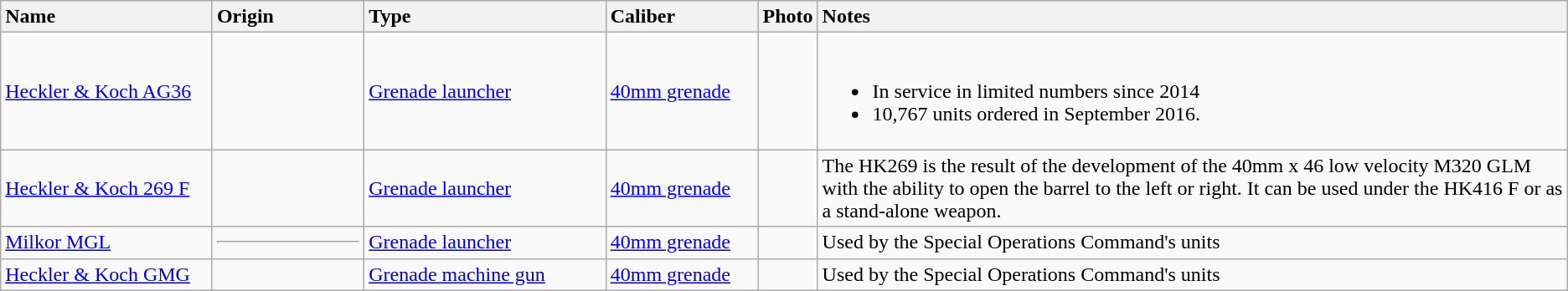<table class="wikitable">
<tr>
<th style="text-align: left; width:14%;">Name</th>
<th style="text-align: left; width:10%;">Origin</th>
<th style="text-align: left; width:16%;">Type</th>
<th style="text-align: left; width:10%;">Caliber</th>
<th style="text-align: left; width:0;">Photo</th>
<th style="text-align: left; width:50%;">Notes</th>
</tr>
<tr>
<td><a href='#'>Heckler & Koch AG36</a></td>
<td></td>
<td><a href='#'>Grenade launcher</a></td>
<td><a href='#'>40mm grenade</a></td>
<td></td>
<td><br><ul><li>In service in limited numbers since 2014</li><li>10,767 units ordered in September 2016.</li></ul></td>
</tr>
<tr>
<td><a href='#'>Heckler & Koch 269 F</a></td>
<td></td>
<td><a href='#'>Grenade launcher</a></td>
<td><a href='#'>40mm grenade</a></td>
<td><br></td>
<td>The HK269 is the result of the development of the 40mm x 46 low velocity M320 GLM with the ability to open the barrel to the left or right. It can be used under the HK416 F or as a stand-alone weapon.</td>
</tr>
<tr>
<td><a href='#'>Milkor MGL</a></td>
<td><hr></td>
<td><a href='#'>Grenade launcher</a></td>
<td><a href='#'>40mm grenade</a></td>
<td><br></td>
<td>Used by the Special Operations Command's units</td>
</tr>
<tr>
<td><a href='#'>Heckler & Koch GMG</a></td>
<td></td>
<td><a href='#'>Grenade machine gun</a></td>
<td><a href='#'>40mm grenade</a></td>
<td></td>
<td>Used by the Special Operations Command's units</td>
</tr>
</table>
